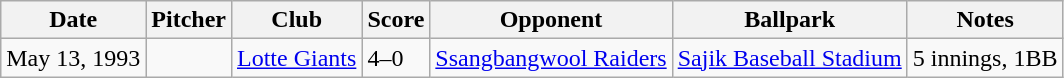<table class="wikitable sortable">
<tr>
<th>Date</th>
<th>Pitcher</th>
<th>Club</th>
<th>Score</th>
<th>Opponent</th>
<th>Ballpark</th>
<th>Notes</th>
</tr>
<tr>
<td>May 13, 1993</td>
<td></td>
<td><a href='#'>Lotte Giants</a></td>
<td>4–0</td>
<td><a href='#'>Ssangbangwool Raiders</a></td>
<td><a href='#'>Sajik Baseball Stadium</a></td>
<td>5 innings, 1BB</td>
</tr>
</table>
